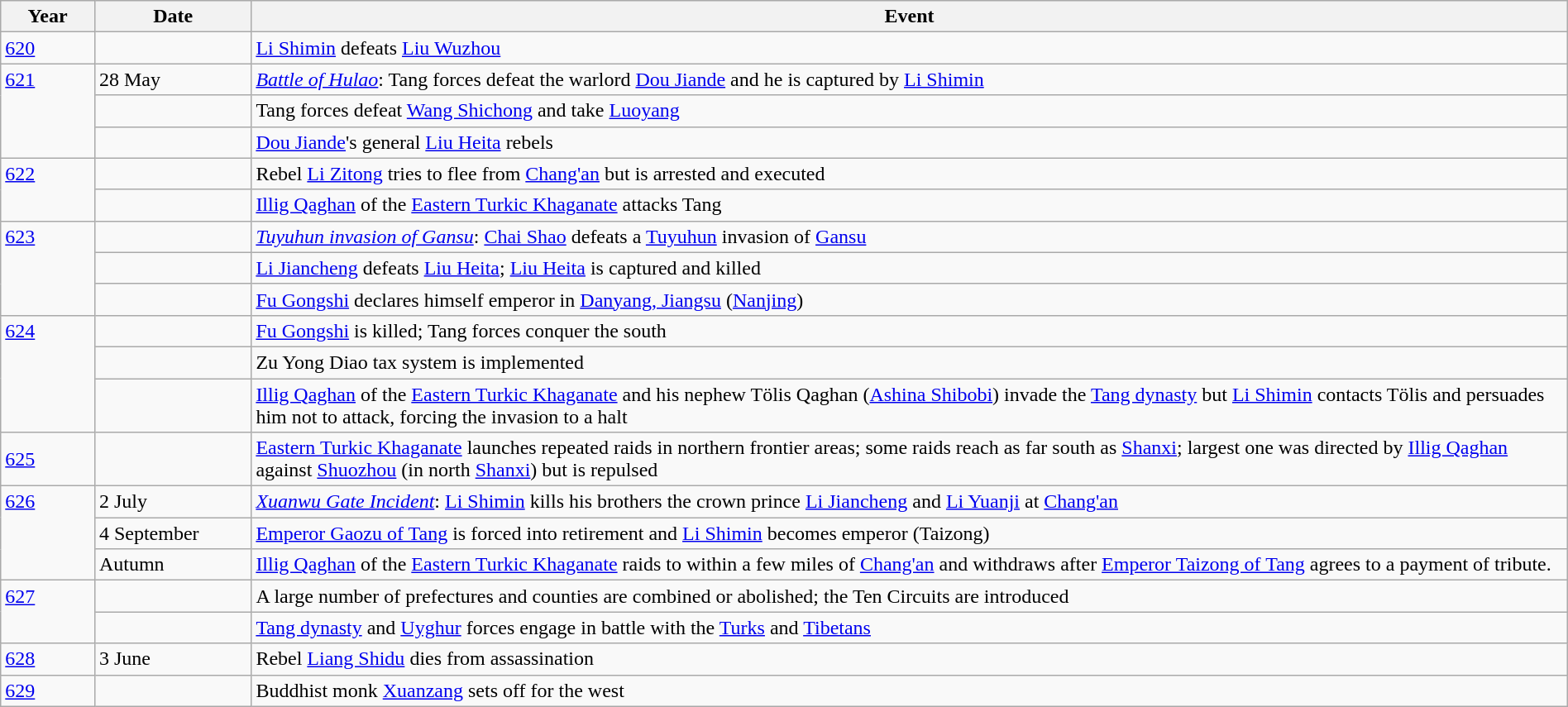<table class="wikitable" width="100%">
<tr>
<th style="width:6%">Year</th>
<th style="width:10%">Date</th>
<th>Event</th>
</tr>
<tr>
<td><a href='#'>620</a></td>
<td></td>
<td><a href='#'>Li Shimin</a> defeats <a href='#'>Liu Wuzhou</a></td>
</tr>
<tr>
<td rowspan="3" valign="top"><a href='#'>621</a></td>
<td>28 May</td>
<td><em><a href='#'>Battle of Hulao</a></em>: Tang forces defeat the warlord <a href='#'>Dou Jiande</a> and he is captured by <a href='#'>Li Shimin</a></td>
</tr>
<tr>
<td></td>
<td>Tang forces defeat <a href='#'>Wang Shichong</a> and take <a href='#'>Luoyang</a></td>
</tr>
<tr>
<td></td>
<td><a href='#'>Dou Jiande</a>'s general <a href='#'>Liu Heita</a> rebels</td>
</tr>
<tr>
<td rowspan="2" valign="top"><a href='#'>622</a></td>
<td></td>
<td>Rebel <a href='#'>Li Zitong</a> tries to flee from <a href='#'>Chang'an</a> but is arrested and executed</td>
</tr>
<tr>
<td></td>
<td><a href='#'>Illig Qaghan</a> of the <a href='#'>Eastern Turkic Khaganate</a> attacks Tang</td>
</tr>
<tr>
<td rowspan="3" valign="top"><a href='#'>623</a></td>
<td></td>
<td><em><a href='#'>Tuyuhun invasion of Gansu</a></em>: <a href='#'>Chai Shao</a> defeats a <a href='#'>Tuyuhun</a> invasion of <a href='#'>Gansu</a></td>
</tr>
<tr>
<td></td>
<td><a href='#'>Li Jiancheng</a> defeats <a href='#'>Liu Heita</a>; <a href='#'>Liu Heita</a> is captured and killed</td>
</tr>
<tr>
<td></td>
<td><a href='#'>Fu Gongshi</a> declares himself emperor in <a href='#'>Danyang, Jiangsu</a> (<a href='#'>Nanjing</a>)</td>
</tr>
<tr>
<td rowspan="3" valign="top"><a href='#'>624</a></td>
<td></td>
<td><a href='#'>Fu Gongshi</a> is killed; Tang forces conquer the south</td>
</tr>
<tr>
<td></td>
<td>Zu Yong Diao tax system is implemented</td>
</tr>
<tr>
<td></td>
<td><a href='#'>Illig Qaghan</a> of the <a href='#'>Eastern Turkic Khaganate</a> and his nephew Tölis Qaghan (<a href='#'>Ashina Shibobi</a>) invade the <a href='#'>Tang dynasty</a> but <a href='#'>Li Shimin</a> contacts Tölis and persuades him not to attack, forcing the invasion to a halt</td>
</tr>
<tr>
<td><a href='#'>625</a></td>
<td></td>
<td><a href='#'>Eastern Turkic Khaganate</a> launches repeated raids in northern frontier areas; some raids reach as far south as <a href='#'>Shanxi</a>; largest one was directed by <a href='#'>Illig Qaghan</a> against <a href='#'>Shuozhou</a> (in north <a href='#'>Shanxi</a>) but is repulsed</td>
</tr>
<tr>
<td rowspan="3" valign="top"><a href='#'>626</a></td>
<td>2 July</td>
<td><em><a href='#'>Xuanwu Gate Incident</a></em>: <a href='#'>Li Shimin</a> kills his brothers the crown prince <a href='#'>Li Jiancheng</a> and <a href='#'>Li Yuanji</a> at <a href='#'>Chang'an</a></td>
</tr>
<tr>
<td>4 September</td>
<td><a href='#'>Emperor Gaozu of Tang</a> is forced into retirement and <a href='#'>Li Shimin</a> becomes emperor (Taizong)</td>
</tr>
<tr>
<td>Autumn</td>
<td><a href='#'>Illig Qaghan</a> of the <a href='#'>Eastern Turkic Khaganate</a> raids to within a few miles of <a href='#'>Chang'an</a> and withdraws after <a href='#'>Emperor Taizong of Tang</a> agrees to a payment of tribute.</td>
</tr>
<tr>
<td rowspan="2" valign="top"><a href='#'>627</a></td>
<td></td>
<td>A large number of prefectures and counties are combined or abolished; the Ten Circuits are introduced</td>
</tr>
<tr>
<td></td>
<td><a href='#'>Tang dynasty</a> and <a href='#'>Uyghur</a> forces engage in battle with the <a href='#'>Turks</a> and <a href='#'>Tibetans</a></td>
</tr>
<tr>
<td><a href='#'>628</a></td>
<td>3 June</td>
<td>Rebel <a href='#'>Liang Shidu</a> dies from assassination</td>
</tr>
<tr>
<td><a href='#'>629</a></td>
<td></td>
<td>Buddhist monk <a href='#'>Xuanzang</a> sets off for the west</td>
</tr>
</table>
